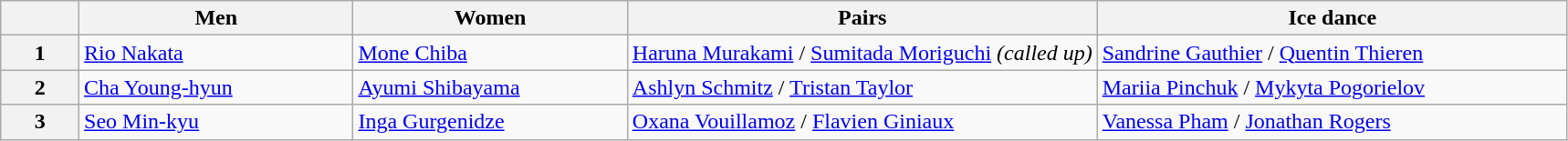<table class="wikitable unsortable" style="text-align:left">
<tr>
<th scope="col" style="width:5%"></th>
<th scope="col" style="width:17.5%">Men</th>
<th scope="col" style="width:17.5%">Women</th>
<th scope="col" style="width:30%">Pairs</th>
<th scope="col" style="width:30%">Ice dance</th>
</tr>
<tr>
<th scope="row">1</th>
<td> <a href='#'>Rio Nakata</a></td>
<td> <a href='#'>Mone Chiba</a></td>
<td> <a href='#'>Haruna Murakami</a> / <a href='#'>Sumitada Moriguchi</a> <em>(called up)</em></td>
<td> <a href='#'>Sandrine Gauthier</a> / <a href='#'>Quentin Thieren</a></td>
</tr>
<tr>
<th scope="row">2</th>
<td> <a href='#'>Cha Young-hyun</a></td>
<td> <a href='#'>Ayumi Shibayama</a></td>
<td> <a href='#'>Ashlyn Schmitz</a> / <a href='#'>Tristan Taylor</a></td>
<td> <a href='#'>Mariia Pinchuk</a> / <a href='#'>Mykyta Pogorielov</a></td>
</tr>
<tr>
<th scope="row">3</th>
<td> <a href='#'>Seo Min-kyu</a></td>
<td> <a href='#'>Inga Gurgenidze</a></td>
<td> <a href='#'>Oxana Vouillamoz</a> / <a href='#'>Flavien Giniaux</a></td>
<td> <a href='#'>Vanessa Pham</a> / <a href='#'>Jonathan Rogers</a></td>
</tr>
</table>
